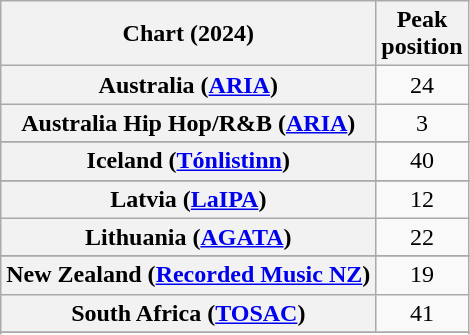<table class="wikitable sortable plainrowheaders" style="text-align:center">
<tr>
<th scope="col">Chart (2024)</th>
<th scope="col">Peak<br>position</th>
</tr>
<tr>
<th scope="row">Australia (<a href='#'>ARIA</a>)</th>
<td>24</td>
</tr>
<tr>
<th scope="row">Australia Hip Hop/R&B (<a href='#'>ARIA</a>)</th>
<td>3</td>
</tr>
<tr>
</tr>
<tr>
</tr>
<tr>
<th scope="row">Iceland (<a href='#'>Tónlistinn</a>)</th>
<td>40</td>
</tr>
<tr>
</tr>
<tr>
<th scope="row">Latvia (<a href='#'>LaIPA</a>)</th>
<td>12</td>
</tr>
<tr>
<th scope="row">Lithuania (<a href='#'>AGATA</a>)</th>
<td>22</td>
</tr>
<tr>
</tr>
<tr>
<th scope="row">New Zealand (<a href='#'>Recorded Music NZ</a>)</th>
<td>19</td>
</tr>
<tr>
<th scope="row">South Africa (<a href='#'>TOSAC</a>)</th>
<td>41</td>
</tr>
<tr>
</tr>
<tr>
</tr>
<tr>
</tr>
<tr>
</tr>
<tr>
</tr>
</table>
